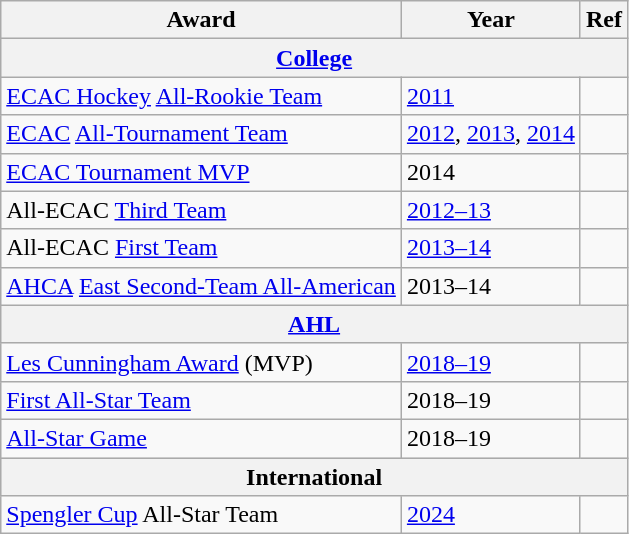<table class="wikitable">
<tr>
<th>Award</th>
<th>Year</th>
<th>Ref</th>
</tr>
<tr>
<th colspan="3"><a href='#'>College</a></th>
</tr>
<tr>
<td><a href='#'>ECAC Hockey</a> <a href='#'>All-Rookie Team</a></td>
<td><a href='#'>2011</a></td>
<td></td>
</tr>
<tr>
<td><a href='#'>ECAC</a> <a href='#'>All-Tournament Team</a></td>
<td><a href='#'>2012</a>, <a href='#'>2013</a>, <a href='#'>2014</a></td>
<td></td>
</tr>
<tr>
<td><a href='#'>ECAC Tournament MVP</a></td>
<td>2014</td>
<td></td>
</tr>
<tr>
<td>All-ECAC <a href='#'>Third Team</a></td>
<td><a href='#'>2012–13</a></td>
<td></td>
</tr>
<tr>
<td>All-ECAC <a href='#'>First Team</a></td>
<td><a href='#'>2013–14</a></td>
<td></td>
</tr>
<tr>
<td><a href='#'>AHCA</a> <a href='#'>East Second-Team All-American</a></td>
<td>2013–14</td>
<td></td>
</tr>
<tr>
<th colspan=3><a href='#'>AHL</a></th>
</tr>
<tr>
<td><a href='#'>Les Cunningham Award</a> (MVP)</td>
<td><a href='#'>2018–19</a></td>
<td></td>
</tr>
<tr>
<td><a href='#'>First All-Star Team</a></td>
<td>2018–19</td>
<td></td>
</tr>
<tr>
<td><a href='#'>All-Star Game</a></td>
<td>2018–19</td>
<td></td>
</tr>
<tr ALIGN="center" bgcolor="#e0e0e0">
<th colspan="3">International</th>
</tr>
<tr>
<td><a href='#'>Spengler Cup</a> All-Star Team</td>
<td><a href='#'>2024</a></td>
<td></td>
</tr>
</table>
